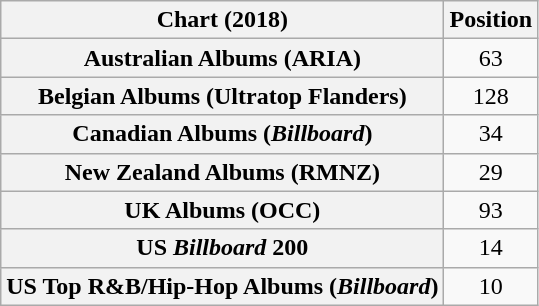<table class="wikitable sortable plainrowheaders" style="text-align:center">
<tr>
<th scope="col">Chart (2018)</th>
<th scope="col">Position</th>
</tr>
<tr>
<th scope="row">Australian Albums (ARIA)</th>
<td>63</td>
</tr>
<tr>
<th scope="row">Belgian Albums (Ultratop Flanders)</th>
<td>128</td>
</tr>
<tr>
<th scope="row">Canadian Albums (<em>Billboard</em>)</th>
<td>34</td>
</tr>
<tr>
<th scope="row">New Zealand Albums (RMNZ)</th>
<td>29</td>
</tr>
<tr>
<th scope="row">UK Albums (OCC)</th>
<td>93</td>
</tr>
<tr>
<th scope="row">US <em>Billboard</em> 200</th>
<td>14</td>
</tr>
<tr>
<th scope="row">US Top R&B/Hip-Hop Albums (<em>Billboard</em>)</th>
<td>10</td>
</tr>
</table>
